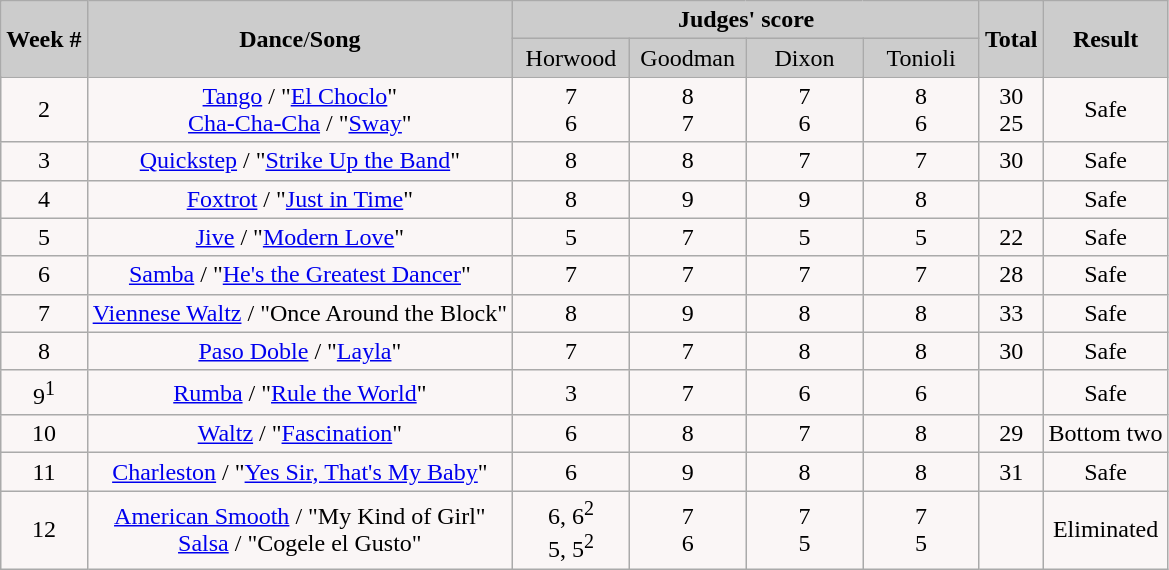<table class="wikitable" style="margin:left;">
<tr style="text-align:Center; background:#ccc;">
<td rowspan="2"><strong>Week #</strong></td>
<td rowspan="2"><strong>Dance</strong>/<strong>Song</strong></td>
<td colspan="4"><strong>Judges' score</strong></td>
<td rowspan="2"><strong>Total</strong></td>
<td rowspan="2"><strong>Result</strong></td>
</tr>
<tr style="text-align:center; background:#ccc;">
<td style="width:10%; ">Horwood</td>
<td style="width:10%; ">Goodman</td>
<td style="width:10%; ">Dixon</td>
<td style="width:10%; ">Tonioli</td>
</tr>
<tr style="text-align:center; background:#faf6f6;">
<td>2</td>
<td><a href='#'>Tango</a> / "<a href='#'>El Choclo</a>"<br><a href='#'>Cha-Cha-Cha</a> / "<a href='#'>Sway</a>"</td>
<td>7<br>6</td>
<td>8<br>7</td>
<td>7<br>6</td>
<td>8<br>6</td>
<td>30<br>25</td>
<td>Safe</td>
</tr>
<tr style="text-align:center; background:#faf6f6;">
<td>3</td>
<td><a href='#'>Quickstep</a> / "<a href='#'>Strike Up the Band</a>"</td>
<td>8</td>
<td>8</td>
<td>7</td>
<td>7</td>
<td>30</td>
<td>Safe</td>
</tr>
<tr style="text-align:center; background:#faf6f6;">
<td>4</td>
<td><a href='#'>Foxtrot</a> / "<a href='#'>Just in Time</a>"</td>
<td>8</td>
<td>9</td>
<td>9</td>
<td>8</td>
<td></td>
<td>Safe</td>
</tr>
<tr style="text-align:center; background:#faf6f6;">
<td>5</td>
<td><a href='#'>Jive</a> / "<a href='#'>Modern Love</a>"</td>
<td>5</td>
<td>7</td>
<td>5</td>
<td>5</td>
<td>22</td>
<td>Safe</td>
</tr>
<tr style="text-align:center; background:#faf6f6;">
<td>6</td>
<td><a href='#'>Samba</a> / "<a href='#'>He's the Greatest Dancer</a>"</td>
<td>7</td>
<td>7</td>
<td>7</td>
<td>7</td>
<td>28</td>
<td>Safe</td>
</tr>
<tr style="text-align:center; background:#faf6f6;">
<td>7</td>
<td><a href='#'>Viennese Waltz</a> / "Once Around the Block"</td>
<td>8</td>
<td>9</td>
<td>8</td>
<td>8</td>
<td>33</td>
<td>Safe</td>
</tr>
<tr style="text-align:center; background:#faf6f6;">
<td>8</td>
<td><a href='#'>Paso Doble</a> / "<a href='#'>Layla</a>"</td>
<td>7</td>
<td>7</td>
<td>8</td>
<td>8</td>
<td>30</td>
<td>Safe</td>
</tr>
<tr style="text-align:center; background:#faf6f6;">
<td>9<sup>1</sup></td>
<td><a href='#'>Rumba</a> / "<a href='#'>Rule the World</a>"</td>
<td>3</td>
<td>7</td>
<td>6</td>
<td>6</td>
<td></td>
<td>Safe</td>
</tr>
<tr style="text-align:center; background:#faf6f6;">
<td>10</td>
<td><a href='#'>Waltz</a> / "<a href='#'>Fascination</a>"</td>
<td>6</td>
<td>8</td>
<td>7</td>
<td>8</td>
<td>29</td>
<td>Bottom two</td>
</tr>
<tr style="text-align:center; background:#faf6f6;">
<td>11</td>
<td><a href='#'>Charleston</a> / "<a href='#'>Yes Sir, That's My Baby</a>"</td>
<td>6</td>
<td>9</td>
<td>8</td>
<td>8</td>
<td>31</td>
<td>Safe</td>
</tr>
<tr style="text-align:center; background:#faf6f6;">
<td>12</td>
<td><a href='#'>American Smooth</a> / "My Kind of Girl"<br><a href='#'>Salsa</a> / "Cogele el Gusto"</td>
<td>6, 6<sup>2</sup><br>5, 5<sup>2</sup></td>
<td>7<br>6</td>
<td>7<br>5</td>
<td>7<br>5</td>
<td><br></td>
<td>Eliminated</td>
</tr>
</table>
